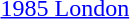<table>
<tr>
<td><a href='#'>1985 London</a></td>
<td></td>
<td></td>
<td></td>
</tr>
</table>
